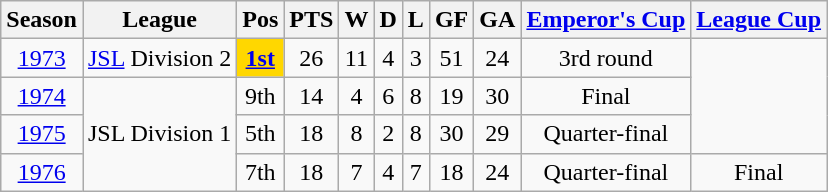<table class="wikitable" style="text-align: center;">
<tr>
<th>Season</th>
<th>League</th>
<th>Pos</th>
<th>PTS</th>
<th>W</th>
<th>D</th>
<th>L</th>
<th>GF</th>
<th>GA</th>
<th><a href='#'>Emperor's Cup</a></th>
<th><a href='#'>League Cup</a></th>
</tr>
<tr>
<td><a href='#'>1973</a></td>
<td><a href='#'>JSL</a> Division 2</td>
<td bgcolor="GOLD"><strong><a href='#'>1st</a></strong></td>
<td>26</td>
<td>11</td>
<td>4</td>
<td>3</td>
<td>51</td>
<td>24</td>
<td>3rd round</td>
</tr>
<tr>
<td><a href='#'>1974</a></td>
<td rowspan="3">JSL Division 1</td>
<td>9th</td>
<td>14</td>
<td>4</td>
<td>6</td>
<td>8</td>
<td>19</td>
<td>30</td>
<td>Final</td>
</tr>
<tr>
<td><a href='#'>1975</a></td>
<td>5th</td>
<td>18</td>
<td>8</td>
<td>2</td>
<td>8</td>
<td>30</td>
<td>29</td>
<td>Quarter-final</td>
</tr>
<tr>
<td><a href='#'>1976</a></td>
<td>7th</td>
<td>18</td>
<td>7</td>
<td>4</td>
<td>7</td>
<td>18</td>
<td>24</td>
<td>Quarter-final</td>
<td>Final</td>
</tr>
</table>
